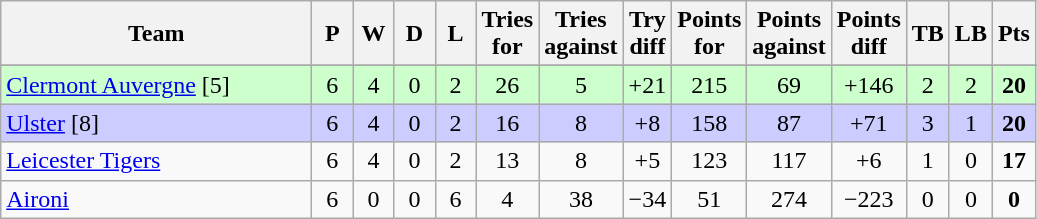<table class="wikitable" style="text-align: center;">
<tr>
<th width="200">Team</th>
<th width="20">P</th>
<th width="20">W</th>
<th width="20">D</th>
<th width="20">L</th>
<th width="20">Tries for</th>
<th width="20">Tries against</th>
<th width="20">Try diff</th>
<th width="20">Points for</th>
<th width="20">Points against</th>
<th width="25">Points diff</th>
<th width="20">TB</th>
<th width="20">LB</th>
<th width="20">Pts</th>
</tr>
<tr>
</tr>
<tr bgcolor="#ccffcc">
<td align=left> <a href='#'>Clermont Auvergne</a> [5]</td>
<td>6</td>
<td>4</td>
<td>0</td>
<td>2</td>
<td>26</td>
<td>5</td>
<td>+21</td>
<td>215</td>
<td>69</td>
<td>+146</td>
<td>2</td>
<td>2</td>
<td><strong>20</strong></td>
</tr>
<tr bgcolor="#ccccff">
<td align=left> <a href='#'>Ulster</a> [8]</td>
<td>6</td>
<td>4</td>
<td>0</td>
<td>2</td>
<td>16</td>
<td>8</td>
<td>+8</td>
<td>158</td>
<td>87</td>
<td>+71</td>
<td>3</td>
<td>1</td>
<td><strong>20</strong></td>
</tr>
<tr>
<td align=left> <a href='#'>Leicester Tigers</a></td>
<td>6</td>
<td>4</td>
<td>0</td>
<td>2</td>
<td>13</td>
<td>8</td>
<td>+5</td>
<td>123</td>
<td>117</td>
<td>+6</td>
<td>1</td>
<td>0</td>
<td><strong>17</strong></td>
</tr>
<tr>
<td align=left> <a href='#'>Aironi</a></td>
<td>6</td>
<td>0</td>
<td>0</td>
<td>6</td>
<td>4</td>
<td>38</td>
<td>−34</td>
<td>51</td>
<td>274</td>
<td>−223</td>
<td>0</td>
<td>0</td>
<td><strong>0</strong></td>
</tr>
</table>
